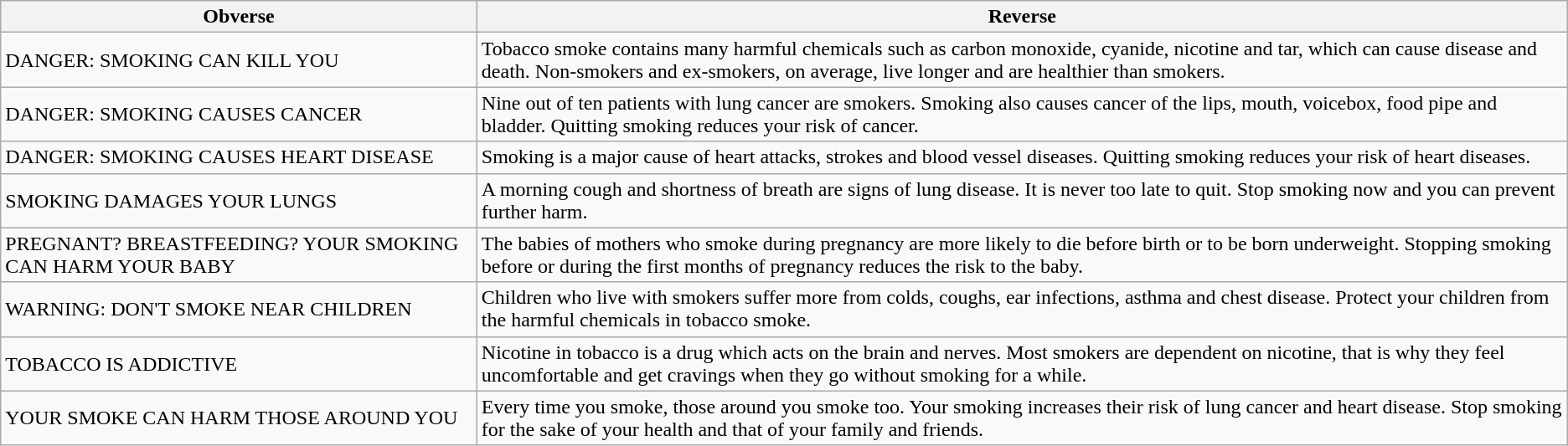<table class="wikitable">
<tr>
<th>Obverse</th>
<th>Reverse</th>
</tr>
<tr>
<td>DANGER: SMOKING CAN KILL YOU</td>
<td>Tobacco smoke contains many harmful chemicals such as carbon monoxide, cyanide, nicotine and tar, which can cause disease and death. Non-smokers and ex-smokers, on average, live longer and are healthier than smokers.</td>
</tr>
<tr>
<td>DANGER: SMOKING CAUSES CANCER</td>
<td>Nine out of ten patients with lung cancer are smokers. Smoking also causes cancer of the lips, mouth, voicebox, food pipe and bladder. Quitting smoking reduces your risk of cancer.</td>
</tr>
<tr>
<td>DANGER: SMOKING CAUSES HEART DISEASE</td>
<td>Smoking is a major cause of heart attacks, strokes and blood vessel diseases. Quitting smoking reduces your risk of heart diseases.</td>
</tr>
<tr>
<td>SMOKING DAMAGES YOUR LUNGS</td>
<td>A morning cough and shortness of breath are signs of lung disease. It is never too late to quit. Stop smoking now and you can prevent further harm.</td>
</tr>
<tr>
<td>PREGNANT? BREASTFEEDING? YOUR SMOKING CAN HARM YOUR BABY</td>
<td>The babies of mothers who smoke during pregnancy are more likely to die before birth or to be born underweight. Stopping smoking before or during the first months of pregnancy reduces the risk to the baby.</td>
</tr>
<tr>
<td>WARNING: DON'T SMOKE NEAR CHILDREN</td>
<td>Children who live with smokers suffer more from colds, coughs, ear infections, asthma and chest disease. Protect your children from the harmful chemicals in tobacco smoke.</td>
</tr>
<tr>
<td>TOBACCO IS ADDICTIVE</td>
<td>Nicotine in tobacco is a drug which acts on the brain and nerves. Most smokers are dependent on nicotine, that is why they feel uncomfortable and get cravings when they go without smoking for a while.</td>
</tr>
<tr>
<td>YOUR SMOKE CAN HARM THOSE AROUND YOU</td>
<td>Every time you smoke, those around you smoke too. Your smoking increases their risk of lung cancer and heart disease. Stop smoking for the sake of your health and that of your family and friends.</td>
</tr>
</table>
